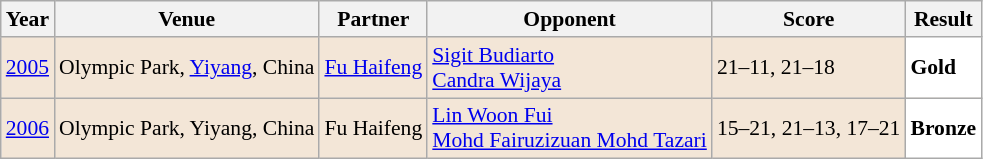<table class="sortable wikitable" style="font-size: 90%;">
<tr>
<th>Year</th>
<th>Venue</th>
<th>Partner</th>
<th>Opponent</th>
<th>Score</th>
<th>Result</th>
</tr>
<tr style="background:#F3E6D7">
<td align="center"><a href='#'>2005</a></td>
<td align="left">Olympic Park, <a href='#'>Yiyang</a>, China</td>
<td align="left"> <a href='#'>Fu Haifeng</a></td>
<td align="left"> <a href='#'>Sigit Budiarto</a><br> <a href='#'>Candra Wijaya</a></td>
<td align="left">21–11, 21–18</td>
<td style="text-align:left; background:white"> <strong>Gold</strong></td>
</tr>
<tr style="background:#F3E6D7">
<td align="center"><a href='#'>2006</a></td>
<td align="left">Olympic Park, Yiyang, China</td>
<td align="left"> Fu Haifeng</td>
<td align="left"> <a href='#'>Lin Woon Fui</a><br> <a href='#'>Mohd Fairuzizuan Mohd Tazari</a></td>
<td align="left">15–21, 21–13, 17–21</td>
<td style="text-align:left; background:white"> <strong>Bronze</strong></td>
</tr>
</table>
